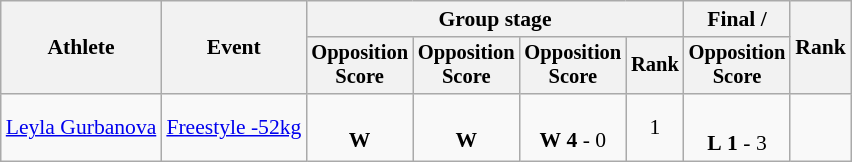<table class="wikitable" style="font-size:90%">
<tr>
<th rowspan=2>Athlete</th>
<th rowspan=2>Event</th>
<th colspan=4>Group stage</th>
<th>Final / </th>
<th rowspan=2>Rank</th>
</tr>
<tr style="font-size:95%">
<th>Opposition<br>Score</th>
<th>Opposition<br>Score</th>
<th>Opposition<br>Score</th>
<th>Rank</th>
<th>Opposition<br>Score</th>
</tr>
<tr align=center>
<td align=left><a href='#'>Leyla Gurbanova</a></td>
<td align=left><a href='#'>Freestyle -52kg</a></td>
<td><br><strong>W</strong></td>
<td><br><strong>W</strong></td>
<td><br><strong>W</strong> <strong>4</strong> - 0</td>
<td>1 </td>
<td><br><strong>L</strong> <strong>1</strong> - 3 <sup></sup></td>
<td></td>
</tr>
</table>
